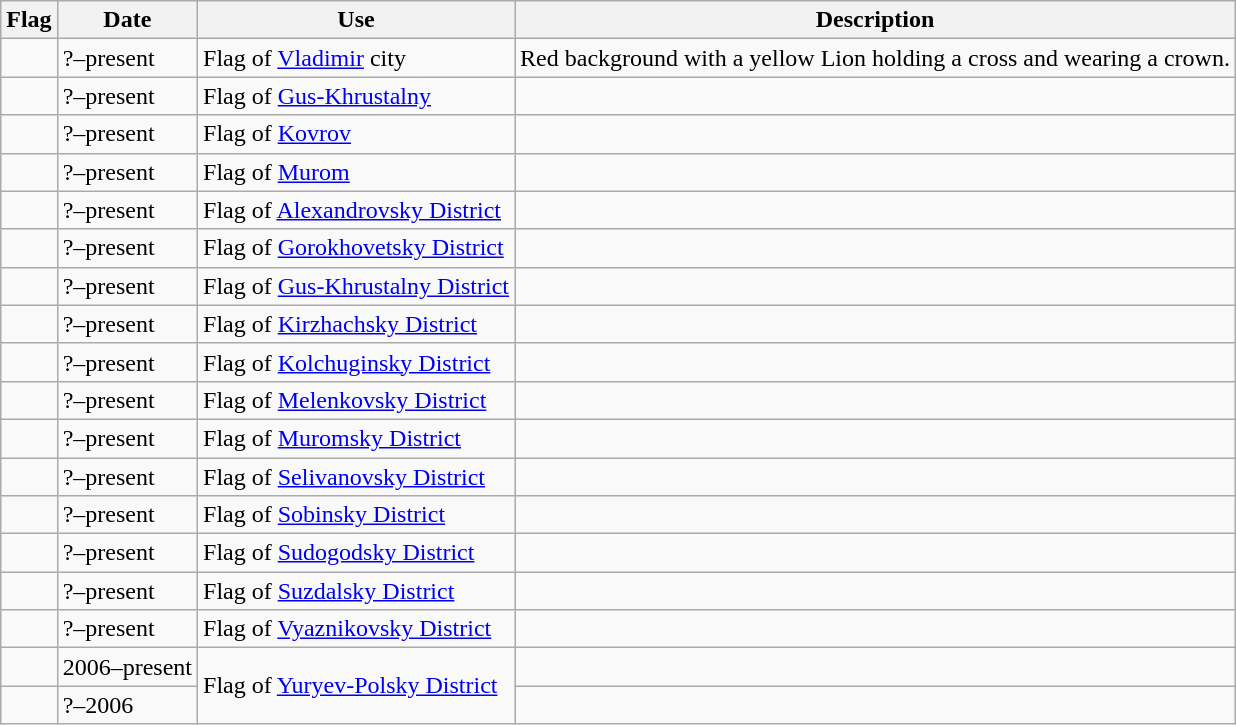<table class="wikitable">
<tr>
<th>Flag</th>
<th>Date</th>
<th>Use</th>
<th>Description</th>
</tr>
<tr>
<td></td>
<td>?–present</td>
<td>Flag of <a href='#'>Vladimir</a> city</td>
<td>Red background with a yellow Lion holding a cross and wearing a crown.</td>
</tr>
<tr>
<td></td>
<td>?–present</td>
<td>Flag of <a href='#'>Gus-Khrustalny</a></td>
<td></td>
</tr>
<tr>
<td></td>
<td>?–present</td>
<td>Flag of <a href='#'>Kovrov</a></td>
<td></td>
</tr>
<tr>
<td></td>
<td>?–present</td>
<td>Flag of <a href='#'>Murom</a></td>
<td></td>
</tr>
<tr>
<td></td>
<td>?–present</td>
<td>Flag of <a href='#'>Alexandrovsky District</a></td>
<td></td>
</tr>
<tr>
<td></td>
<td>?–present</td>
<td>Flag of <a href='#'>Gorokhovetsky District</a></td>
<td></td>
</tr>
<tr>
<td></td>
<td>?–present</td>
<td>Flag of <a href='#'>Gus-Khrustalny District</a></td>
<td></td>
</tr>
<tr>
<td></td>
<td>?–present</td>
<td>Flag of <a href='#'>Kirzhachsky District</a></td>
<td></td>
</tr>
<tr>
<td></td>
<td>?–present</td>
<td>Flag of <a href='#'>Kolchuginsky District</a></td>
<td></td>
</tr>
<tr>
<td></td>
<td>?–present</td>
<td>Flag of <a href='#'>Melenkovsky District</a></td>
<td></td>
</tr>
<tr>
<td></td>
<td>?–present</td>
<td>Flag of <a href='#'>Muromsky District</a></td>
<td></td>
</tr>
<tr>
<td></td>
<td>?–present</td>
<td>Flag of <a href='#'>Selivanovsky District</a></td>
<td></td>
</tr>
<tr>
<td></td>
<td>?–present</td>
<td>Flag of <a href='#'>Sobinsky District</a></td>
<td></td>
</tr>
<tr>
<td></td>
<td>?–present</td>
<td>Flag of <a href='#'>Sudogodsky District</a></td>
<td></td>
</tr>
<tr>
<td></td>
<td>?–present</td>
<td>Flag of <a href='#'>Suzdalsky District</a></td>
<td></td>
</tr>
<tr>
<td></td>
<td>?–present</td>
<td>Flag of <a href='#'>Vyaznikovsky District</a></td>
<td></td>
</tr>
<tr>
<td></td>
<td>2006–present</td>
<td rowspan="2">Flag of <a href='#'>Yuryev-Polsky District</a></td>
<td></td>
</tr>
<tr>
<td></td>
<td>?–2006</td>
<td></td>
</tr>
</table>
